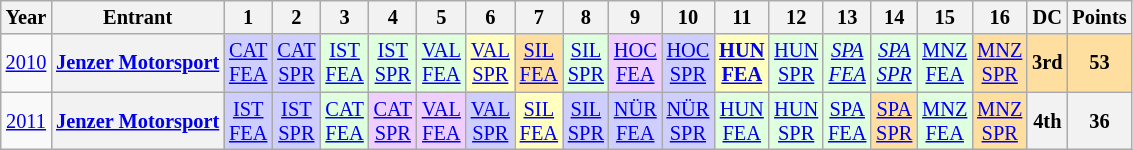<table class="wikitable" style="text-align:center; font-size:85%">
<tr>
<th>Year</th>
<th>Entrant</th>
<th>1</th>
<th>2</th>
<th>3</th>
<th>4</th>
<th>5</th>
<th>6</th>
<th>7</th>
<th>8</th>
<th>9</th>
<th>10</th>
<th>11</th>
<th>12</th>
<th>13</th>
<th>14</th>
<th>15</th>
<th>16</th>
<th>DC</th>
<th>Points</th>
</tr>
<tr>
<td><a href='#'>2010</a></td>
<th nowrap><a href='#'>Jenzer Motorsport</a></th>
<td style="background:#CFCFFF;"><a href='#'>CAT<br>FEA</a><br></td>
<td style="background:#CFCFFF;"><a href='#'>CAT<br>SPR</a><br></td>
<td style="background:#dfffdf;"><a href='#'>IST<br>FEA</a><br></td>
<td style="background:#dfffdf;"><a href='#'>IST<br>SPR</a><br></td>
<td style="background:#dfffdf;"><a href='#'>VAL<br>FEA</a><br></td>
<td style="background:#ffffbf;"><a href='#'>VAL<br>SPR</a><br></td>
<td style="background:#ffdf9f;"><a href='#'>SIL<br>FEA</a><br></td>
<td style="background:#dfffdf;"><a href='#'>SIL<br>SPR</a><br></td>
<td style="background:#efcfff;"><a href='#'>HOC<br>FEA</a><br></td>
<td style="background:#cfcfff;"><a href='#'>HOC<br>SPR</a><br></td>
<td style="background:#ffffbf;"><strong><a href='#'>HUN<br>FEA</a></strong><br></td>
<td style="background:#dfffdf;"><a href='#'>HUN<br>SPR</a><br></td>
<td style="background:#dfffdf;"><em><a href='#'>SPA<br>FEA</a></em><br></td>
<td style="background:#dfffdf;"><em><a href='#'>SPA<br>SPR</a></em><br></td>
<td style="background:#dfffdf;"><a href='#'>MNZ<br>FEA</a><br></td>
<td style="background:#ffdf9f;"><a href='#'>MNZ<br>SPR</a><br></td>
<th style="background:#ffdf9f;">3rd</th>
<th style="background:#ffdf9f;">53</th>
</tr>
<tr>
<td><a href='#'>2011</a></td>
<th nowrap><a href='#'>Jenzer Motorsport</a></th>
<td style="background:#CFCFFF;"><a href='#'>IST<br>FEA</a><br></td>
<td style="background:#CFCFFF;"><a href='#'>IST<br>SPR</a><br></td>
<td style="background:#dfffdf;"><a href='#'>CAT<br>FEA</a><br></td>
<td style="background:#efcfff;"><a href='#'>CAT<br>SPR</a><br></td>
<td style="background:#efcfff;"><a href='#'>VAL<br>FEA</a><br></td>
<td style="background:#cfcfff;"><a href='#'>VAL<br>SPR</a><br></td>
<td style="background:#ffffbf;"><a href='#'>SIL<br>FEA</a><br></td>
<td style="background:#CFCFFF;"><a href='#'>SIL<br>SPR</a><br></td>
<td style="background:#CFCFFF;"><a href='#'>NÜR<br>FEA</a><br></td>
<td style="background:#CFCFFF;"><a href='#'>NÜR<br>SPR</a><br></td>
<td style="background:#dfffdf;"><a href='#'>HUN<br>FEA</a><br></td>
<td style="background:#dfffdf;"><a href='#'>HUN<br>SPR</a><br></td>
<td style="background:#dfffdf;"><a href='#'>SPA<br>FEA</a><br></td>
<td style="background:#ffdf9f;"><a href='#'>SPA<br>SPR</a><br></td>
<td style="background:#dfffdf;"><a href='#'>MNZ<br>FEA</a><br></td>
<td style="background:#ffdf9f;"><a href='#'>MNZ<br>SPR</a><br></td>
<th>4th</th>
<th>36</th>
</tr>
</table>
